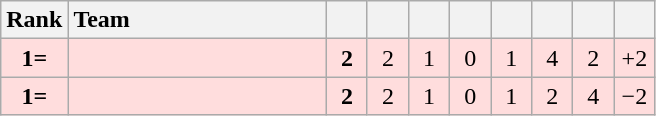<table class="wikitable" style="text-align: center;">
<tr>
<th width=30>Rank</th>
<th style="width:165px; text-align:left;">Team</th>
<th width=20></th>
<th width=20></th>
<th width=20></th>
<th width=20></th>
<th width=20></th>
<th width=20></th>
<th width=20></th>
<th width=20></th>
</tr>
<tr style="background:#fdd;">
<td><strong>1=</strong></td>
<td style="text-align:left;"></td>
<td><strong>2</strong></td>
<td>2</td>
<td>1</td>
<td>0</td>
<td>1</td>
<td>4</td>
<td>2</td>
<td>+2</td>
</tr>
<tr style="background:#fdd;">
<td><strong>1=</strong></td>
<td style="text-align:left;"></td>
<td><strong>2</strong></td>
<td>2</td>
<td>1</td>
<td>0</td>
<td>1</td>
<td>2</td>
<td>4</td>
<td>−2</td>
</tr>
</table>
